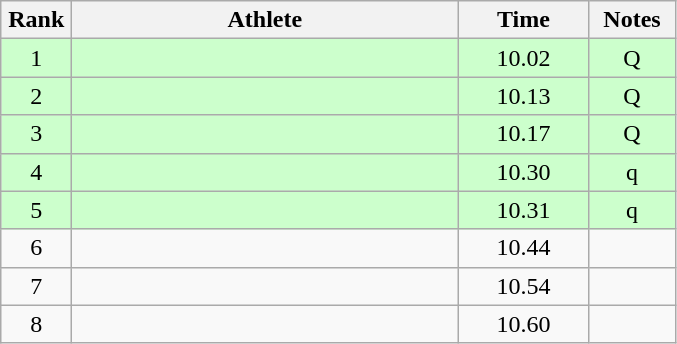<table class="wikitable" style="text-align:center">
<tr>
<th width=40>Rank</th>
<th width=250>Athlete</th>
<th width=80>Time</th>
<th width=50>Notes</th>
</tr>
<tr bgcolor="ccffcc">
<td>1</td>
<td align=left></td>
<td>10.02</td>
<td>Q</td>
</tr>
<tr bgcolor="ccffcc">
<td>2</td>
<td align=left></td>
<td>10.13</td>
<td>Q</td>
</tr>
<tr bgcolor="ccffcc">
<td>3</td>
<td align=left></td>
<td>10.17</td>
<td>Q</td>
</tr>
<tr bgcolor="ccffcc">
<td>4</td>
<td align=left></td>
<td>10.30</td>
<td>q</td>
</tr>
<tr bgcolor="ccffcc">
<td>5</td>
<td align=left></td>
<td>10.31</td>
<td>q</td>
</tr>
<tr>
<td>6</td>
<td align=left></td>
<td>10.44</td>
<td></td>
</tr>
<tr>
<td>7</td>
<td align=left></td>
<td>10.54</td>
<td></td>
</tr>
<tr>
<td>8</td>
<td align=left></td>
<td>10.60</td>
<td></td>
</tr>
</table>
